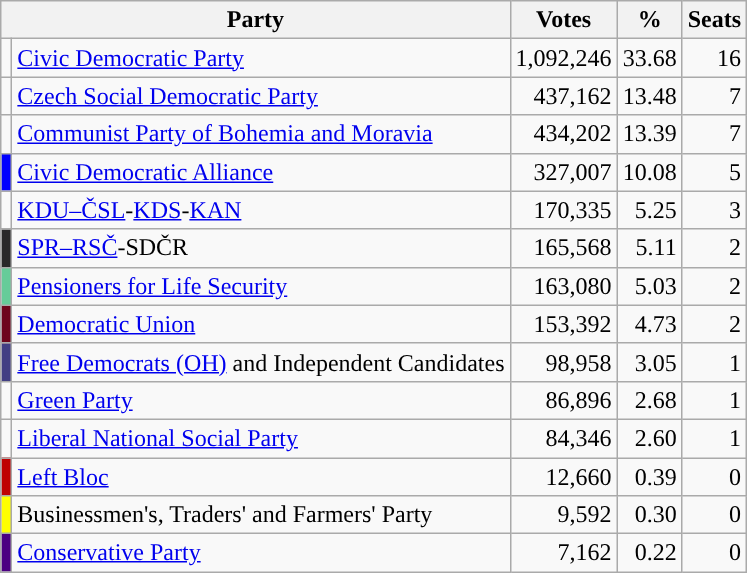<table class=wikitable style=text-align:right>
<tr>
<th colspan=2>Party</th>
<th>Votes</th>
<th>%</th>
<th>Seats</th>
</tr>
<tr>
<td></td>
<td align=left><a href='#'>Civic Democratic Party</a></td>
<td>1,092,246</td>
<td>33.68</td>
<td>16</td>
</tr>
<tr>
<td></td>
<td align=left><a href='#'>Czech Social Democratic Party</a></td>
<td>437,162</td>
<td>13.48</td>
<td>7</td>
</tr>
<tr>
<td></td>
<td align=left><a href='#'>Communist Party of Bohemia and Moravia</a></td>
<td>434,202</td>
<td>13.39</td>
<td>7</td>
</tr>
<tr>
<td style="background:#0000FF;"></td>
<td align=left><a href='#'>Civic Democratic Alliance</a></td>
<td>327,007</td>
<td>10.08</td>
<td>5</td>
</tr>
<tr>
<td></td>
<td align=left><a href='#'>KDU–ČSL</a>-<a href='#'>KDS</a>-<a href='#'>KAN</a></td>
<td>170,335</td>
<td>5.25</td>
<td>3</td>
</tr>
<tr>
<td style="background:#292829;"></td>
<td align=left><a href='#'>SPR–RSČ</a>-SDČR</td>
<td>165,568</td>
<td>5.11</td>
<td>2</td>
</tr>
<tr>
<td style="background:#66CC99;"></td>
<td align=left><a href='#'>Pensioners for Life Security</a></td>
<td>163,080</td>
<td>5.03</td>
<td>2</td>
</tr>
<tr>
<td style="background:#6D051C;"></td>
<td align=left><a href='#'>Democratic Union</a></td>
<td>153,392</td>
<td>4.73</td>
<td>2</td>
</tr>
<tr>
<td style="background:#423F83;"></td>
<td align=left><a href='#'>Free Democrats (OH)</a> and Independent Candidates</td>
<td>98,958</td>
<td>3.05</td>
<td>1</td>
</tr>
<tr>
<td></td>
<td align=left><a href='#'>Green Party</a></td>
<td>86,896</td>
<td>2.68</td>
<td>1</td>
</tr>
<tr>
<td></td>
<td align=left><a href='#'>Liberal National Social Party</a></td>
<td>84,346</td>
<td>2.60</td>
<td>1</td>
</tr>
<tr>
<td style="background:#bf0202;"></td>
<td align=left><a href='#'>Left Bloc</a></td>
<td>12,660</td>
<td>0.39</td>
<td>0</td>
</tr>
<tr>
<td style="background:yellow;"></td>
<td align=left>Businessmen's, Traders' and Farmers' Party</td>
<td>9,592</td>
<td>0.30</td>
<td>0</td>
</tr>
<tr>
<td style="background:#4b0082;"></td>
<td align=left><a href='#'>Conservative Party</a></td>
<td>7,162</td>
<td>0.22</td>
<td>0</td>
</tr>
</table>
